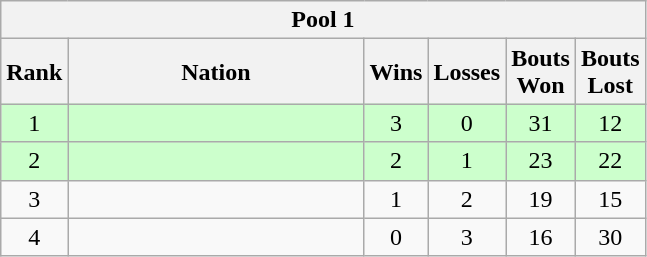<table class="wikitable" style="text-align:center">
<tr>
<th colspan=6 align=center><strong>Pool 1</strong></th>
</tr>
<tr>
<th width="20">Rank</th>
<th width="190">Nation</th>
<th width="20">Wins</th>
<th width="20">Losses</th>
<th width="20">Bouts Won</th>
<th width="20">Bouts Lost</th>
</tr>
<tr bgcolor=ccffcc>
<td>1</td>
<td align=left></td>
<td>3</td>
<td>0</td>
<td>31</td>
<td>12</td>
</tr>
<tr bgcolor=ccffcc>
<td>2</td>
<td align=left></td>
<td>2</td>
<td>1</td>
<td>23</td>
<td>22</td>
</tr>
<tr>
<td>3</td>
<td align=left></td>
<td>1</td>
<td>2</td>
<td>19</td>
<td>15</td>
</tr>
<tr>
<td>4</td>
<td align=left></td>
<td>0</td>
<td>3</td>
<td>16</td>
<td>30</td>
</tr>
</table>
